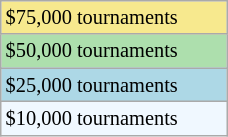<table class="wikitable"  style="font-size:85%; width:12%;">
<tr style="background:#f7e98e;">
<td>$75,000 tournaments</td>
</tr>
<tr style="background:#addfad;">
<td>$50,000 tournaments</td>
</tr>
<tr style="background:lightblue;">
<td>$25,000 tournaments</td>
</tr>
<tr style="background:#f0f8ff;">
<td>$10,000 tournaments</td>
</tr>
</table>
